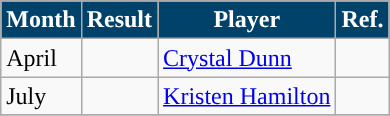<table class=wikitable>
<tr>
<th style="background:#01426A; color:white;">Month</th>
<th style="background:#01426A; color:white;">Result</th>
<th style="background:#01426A; color:white;">Player</th>
<th style="background:#01426A; color:white;">Ref.</th>
</tr>
<tr>
<td>April</td>
<td></td>
<td> <a href='#'>Crystal Dunn</a></td>
<td></td>
</tr>
<tr>
<td>July</td>
<td></td>
<td> <a href='#'>Kristen Hamilton</a></td>
<td></td>
</tr>
<tr>
</tr>
</table>
